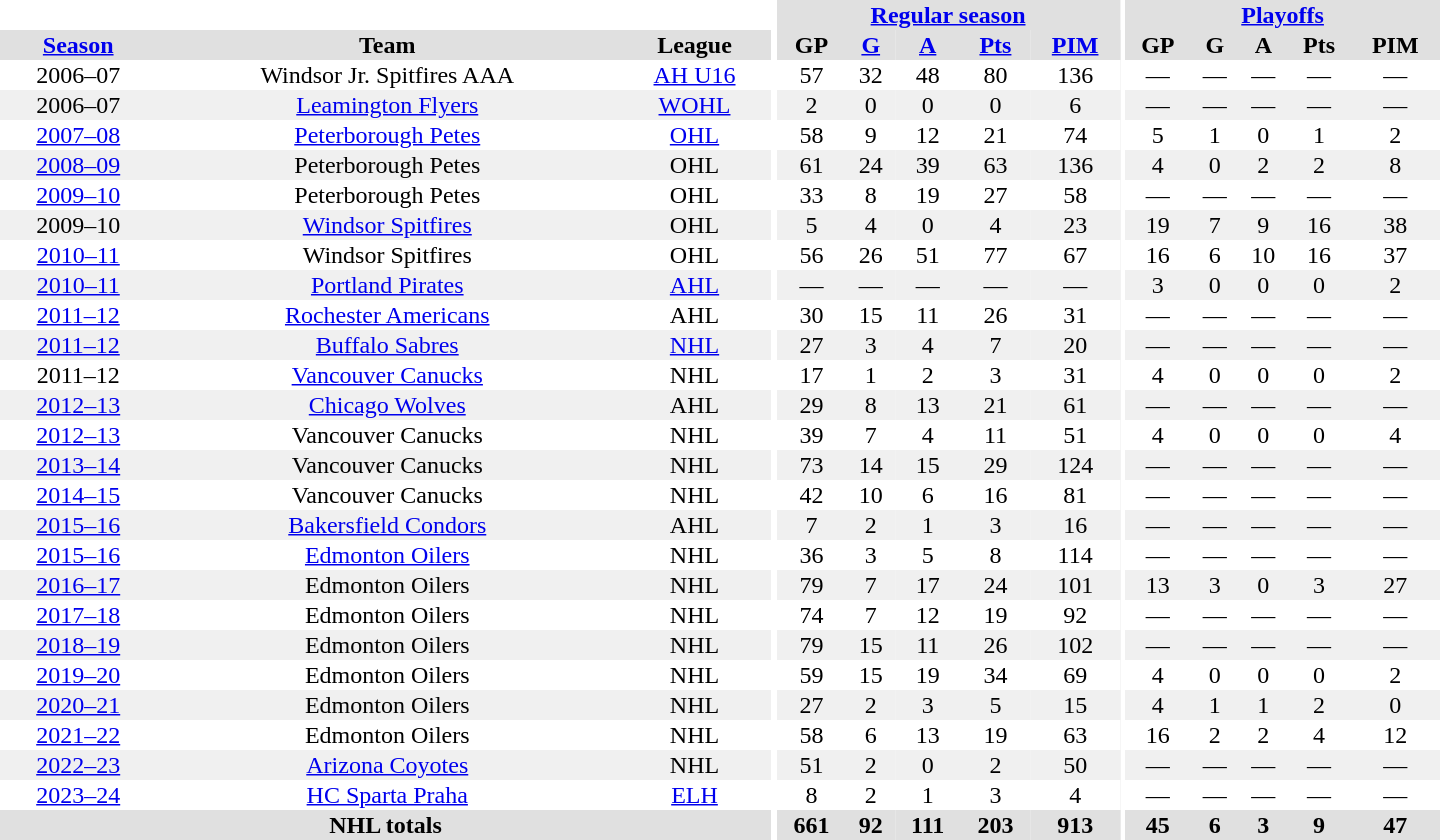<table border="0" cellpadding="1" cellspacing="0" style="text-align:center; width:60em;">
<tr bgcolor="#e0e0e0">
<th colspan="3" bgcolor="#ffffff"></th>
<th rowspan="100" bgcolor="#ffffff"></th>
<th colspan="5"><a href='#'>Regular season</a></th>
<th rowspan="100" bgcolor="#ffffff"></th>
<th colspan="5"><a href='#'>Playoffs</a></th>
</tr>
<tr bgcolor="#e0e0e0">
<th><a href='#'>Season</a></th>
<th>Team</th>
<th>League</th>
<th>GP</th>
<th><a href='#'>G</a></th>
<th><a href='#'>A</a></th>
<th><a href='#'>Pts</a></th>
<th><a href='#'>PIM</a></th>
<th>GP</th>
<th>G</th>
<th>A</th>
<th>Pts</th>
<th>PIM</th>
</tr>
<tr>
<td>2006–07</td>
<td>Windsor Jr. Spitfires AAA</td>
<td><a href='#'>AH U16</a></td>
<td>57</td>
<td>32</td>
<td>48</td>
<td>80</td>
<td>136</td>
<td>—</td>
<td>—</td>
<td>—</td>
<td>—</td>
<td>—</td>
</tr>
<tr bgcolor="#f0f0f0">
<td>2006–07</td>
<td><a href='#'>Leamington Flyers</a></td>
<td><a href='#'>WOHL</a></td>
<td>2</td>
<td>0</td>
<td>0</td>
<td>0</td>
<td>6</td>
<td>—</td>
<td>—</td>
<td>—</td>
<td>—</td>
<td>—</td>
</tr>
<tr>
<td><a href='#'>2007–08</a></td>
<td><a href='#'>Peterborough Petes</a></td>
<td><a href='#'>OHL</a></td>
<td>58</td>
<td>9</td>
<td>12</td>
<td>21</td>
<td>74</td>
<td>5</td>
<td>1</td>
<td>0</td>
<td>1</td>
<td>2</td>
</tr>
<tr bgcolor="#f0f0f0">
<td><a href='#'>2008–09</a></td>
<td>Peterborough Petes</td>
<td>OHL</td>
<td>61</td>
<td>24</td>
<td>39</td>
<td>63</td>
<td>136</td>
<td>4</td>
<td>0</td>
<td>2</td>
<td>2</td>
<td>8</td>
</tr>
<tr>
<td><a href='#'>2009–10</a></td>
<td>Peterborough Petes</td>
<td>OHL</td>
<td>33</td>
<td>8</td>
<td>19</td>
<td>27</td>
<td>58</td>
<td>—</td>
<td>—</td>
<td>—</td>
<td>—</td>
<td>—</td>
</tr>
<tr bgcolor="#f0f0f0">
<td>2009–10</td>
<td><a href='#'>Windsor Spitfires</a></td>
<td>OHL</td>
<td>5</td>
<td>4</td>
<td>0</td>
<td>4</td>
<td>23</td>
<td>19</td>
<td>7</td>
<td>9</td>
<td>16</td>
<td>38</td>
</tr>
<tr>
<td><a href='#'>2010–11</a></td>
<td>Windsor Spitfires</td>
<td>OHL</td>
<td>56</td>
<td>26</td>
<td>51</td>
<td>77</td>
<td>67</td>
<td>16</td>
<td>6</td>
<td>10</td>
<td>16</td>
<td>37</td>
</tr>
<tr bgcolor="#f0f0f0">
<td><a href='#'>2010–11</a></td>
<td><a href='#'>Portland Pirates</a></td>
<td><a href='#'>AHL</a></td>
<td>—</td>
<td>—</td>
<td>—</td>
<td>—</td>
<td>—</td>
<td>3</td>
<td>0</td>
<td>0</td>
<td>0</td>
<td>2</td>
</tr>
<tr>
<td><a href='#'>2011–12</a></td>
<td><a href='#'>Rochester Americans</a></td>
<td>AHL</td>
<td>30</td>
<td>15</td>
<td>11</td>
<td>26</td>
<td>31</td>
<td>—</td>
<td>—</td>
<td>—</td>
<td>—</td>
<td>—</td>
</tr>
<tr bgcolor="#f0f0f0">
<td><a href='#'>2011–12</a></td>
<td><a href='#'>Buffalo Sabres</a></td>
<td><a href='#'>NHL</a></td>
<td>27</td>
<td>3</td>
<td>4</td>
<td>7</td>
<td>20</td>
<td>—</td>
<td>—</td>
<td>—</td>
<td>—</td>
<td>—</td>
</tr>
<tr>
<td>2011–12</td>
<td><a href='#'>Vancouver Canucks</a></td>
<td>NHL</td>
<td>17</td>
<td>1</td>
<td>2</td>
<td>3</td>
<td>31</td>
<td>4</td>
<td>0</td>
<td>0</td>
<td>0</td>
<td>2</td>
</tr>
<tr bgcolor="#f0f0f0">
<td><a href='#'>2012–13</a></td>
<td><a href='#'>Chicago Wolves</a></td>
<td>AHL</td>
<td>29</td>
<td>8</td>
<td>13</td>
<td>21</td>
<td>61</td>
<td>—</td>
<td>—</td>
<td>—</td>
<td>—</td>
<td>—</td>
</tr>
<tr>
<td><a href='#'>2012–13</a></td>
<td>Vancouver Canucks</td>
<td>NHL</td>
<td>39</td>
<td>7</td>
<td>4</td>
<td>11</td>
<td>51</td>
<td>4</td>
<td>0</td>
<td>0</td>
<td>0</td>
<td>4</td>
</tr>
<tr bgcolor="#f0f0f0">
<td><a href='#'>2013–14</a></td>
<td>Vancouver Canucks</td>
<td>NHL</td>
<td>73</td>
<td>14</td>
<td>15</td>
<td>29</td>
<td>124</td>
<td>—</td>
<td>—</td>
<td>—</td>
<td>—</td>
<td>—</td>
</tr>
<tr>
<td><a href='#'>2014–15</a></td>
<td>Vancouver Canucks</td>
<td>NHL</td>
<td>42</td>
<td>10</td>
<td>6</td>
<td>16</td>
<td>81</td>
<td>—</td>
<td>—</td>
<td>—</td>
<td>—</td>
<td>—</td>
</tr>
<tr bgcolor="#f0f0f0">
<td><a href='#'>2015–16</a></td>
<td><a href='#'>Bakersfield Condors</a></td>
<td>AHL</td>
<td>7</td>
<td>2</td>
<td>1</td>
<td>3</td>
<td>16</td>
<td>—</td>
<td>—</td>
<td>—</td>
<td>—</td>
<td>—</td>
</tr>
<tr>
<td><a href='#'>2015–16</a></td>
<td><a href='#'>Edmonton Oilers</a></td>
<td>NHL</td>
<td>36</td>
<td>3</td>
<td>5</td>
<td>8</td>
<td>114</td>
<td>—</td>
<td>—</td>
<td>—</td>
<td>—</td>
<td>—</td>
</tr>
<tr bgcolor="#f0f0f0">
<td><a href='#'>2016–17</a></td>
<td>Edmonton Oilers</td>
<td>NHL</td>
<td>79</td>
<td>7</td>
<td>17</td>
<td>24</td>
<td>101</td>
<td>13</td>
<td>3</td>
<td>0</td>
<td>3</td>
<td>27</td>
</tr>
<tr>
<td><a href='#'>2017–18</a></td>
<td>Edmonton Oilers</td>
<td>NHL</td>
<td>74</td>
<td>7</td>
<td>12</td>
<td>19</td>
<td>92</td>
<td>—</td>
<td>—</td>
<td>—</td>
<td>—</td>
<td>—</td>
</tr>
<tr bgcolor="#f0f0f0">
<td><a href='#'>2018–19</a></td>
<td>Edmonton Oilers</td>
<td>NHL</td>
<td>79</td>
<td>15</td>
<td>11</td>
<td>26</td>
<td>102</td>
<td>—</td>
<td>—</td>
<td>—</td>
<td>—</td>
<td>—</td>
</tr>
<tr>
<td><a href='#'>2019–20</a></td>
<td>Edmonton Oilers</td>
<td>NHL</td>
<td>59</td>
<td>15</td>
<td>19</td>
<td>34</td>
<td>69</td>
<td>4</td>
<td>0</td>
<td>0</td>
<td>0</td>
<td>2</td>
</tr>
<tr bgcolor="#f0f0f0">
<td><a href='#'>2020–21</a></td>
<td>Edmonton Oilers</td>
<td>NHL</td>
<td>27</td>
<td>2</td>
<td>3</td>
<td>5</td>
<td>15</td>
<td>4</td>
<td>1</td>
<td>1</td>
<td>2</td>
<td>0</td>
</tr>
<tr>
<td><a href='#'>2021–22</a></td>
<td>Edmonton Oilers</td>
<td>NHL</td>
<td>58</td>
<td>6</td>
<td>13</td>
<td>19</td>
<td>63</td>
<td>16</td>
<td>2</td>
<td>2</td>
<td>4</td>
<td>12</td>
</tr>
<tr bgcolor="#f0f0f0">
<td><a href='#'>2022–23</a></td>
<td><a href='#'>Arizona Coyotes</a></td>
<td>NHL</td>
<td>51</td>
<td>2</td>
<td>0</td>
<td>2</td>
<td>50</td>
<td>—</td>
<td>—</td>
<td>—</td>
<td>—</td>
<td>—</td>
</tr>
<tr>
<td><a href='#'>2023–24</a></td>
<td><a href='#'>HC Sparta Praha</a></td>
<td><a href='#'>ELH</a></td>
<td>8</td>
<td>2</td>
<td>1</td>
<td>3</td>
<td>4</td>
<td>—</td>
<td>—</td>
<td>—</td>
<td>—</td>
<td>—</td>
</tr>
<tr bgcolor="#e0e0e0">
<th colspan="3">NHL totals</th>
<th>661</th>
<th>92</th>
<th>111</th>
<th>203</th>
<th>913</th>
<th>45</th>
<th>6</th>
<th>3</th>
<th>9</th>
<th>47</th>
</tr>
</table>
